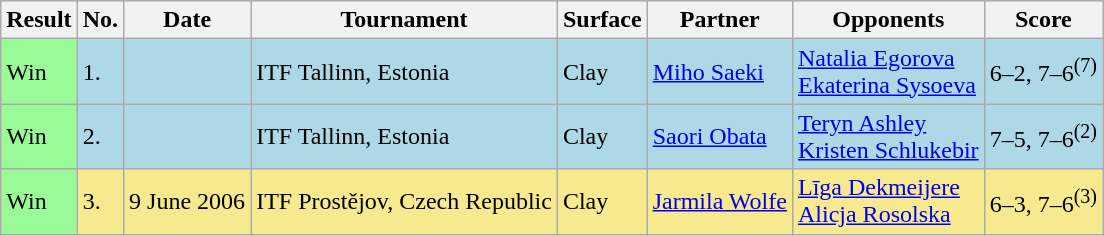<table class="sortable wikitable">
<tr>
<th>Result</th>
<th>No.</th>
<th>Date</th>
<th>Tournament</th>
<th>Surface</th>
<th>Partner</th>
<th>Opponents</th>
<th class="unsortable">Score</th>
</tr>
<tr style="background:lightblue;">
<td bgcolor=98FB98>Win</td>
<td>1.</td>
<td></td>
<td>ITF Tallinn, Estonia</td>
<td>Clay</td>
<td> <a href='#'>Miho Saeki</a></td>
<td> <a href='#'>Natalia Egorova</a> <br>  <a href='#'>Ekaterina Sysoeva</a></td>
<td>6–2, 7–6<sup>(7)</sup></td>
</tr>
<tr style="background:lightblue;">
<td bgcolor=98FB98>Win</td>
<td>2.</td>
<td></td>
<td>ITF Tallinn, Estonia</td>
<td>Clay</td>
<td> <a href='#'>Saori Obata</a></td>
<td> <a href='#'>Teryn Ashley</a> <br>  <a href='#'>Kristen Schlukebir</a></td>
<td>7–5, 7–6<sup>(2)</sup></td>
</tr>
<tr style="background:#f7e98e;">
<td bgcolor=#98fb98>Win</td>
<td>3.</td>
<td>9 June 2006</td>
<td>ITF Prostějov, Czech Republic</td>
<td>Clay</td>
<td> <a href='#'>Jarmila Wolfe</a></td>
<td> <a href='#'>Līga Dekmeijere</a> <br>  <a href='#'>Alicja Rosolska</a></td>
<td>6–3, 7–6<sup>(3)</sup></td>
</tr>
</table>
